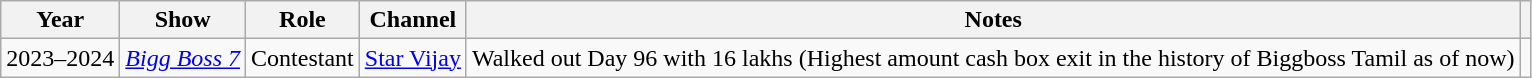<table class="wikitable sortable">
<tr>
<th>Year</th>
<th>Show</th>
<th>Role</th>
<th>Channel</th>
<th>Notes</th>
<th></th>
</tr>
<tr>
<td rowspan="1">2023–2024</td>
<td><em><a href='#'>Bigg Boss 7</a></em></td>
<td>Contestant</td>
<td><a href='#'>Star Vijay</a></td>
<td>Walked out Day 96 with 16 lakhs (Highest amount cash box exit in the history of Biggboss Tamil as of now)</td>
<td></td>
</tr>
</table>
